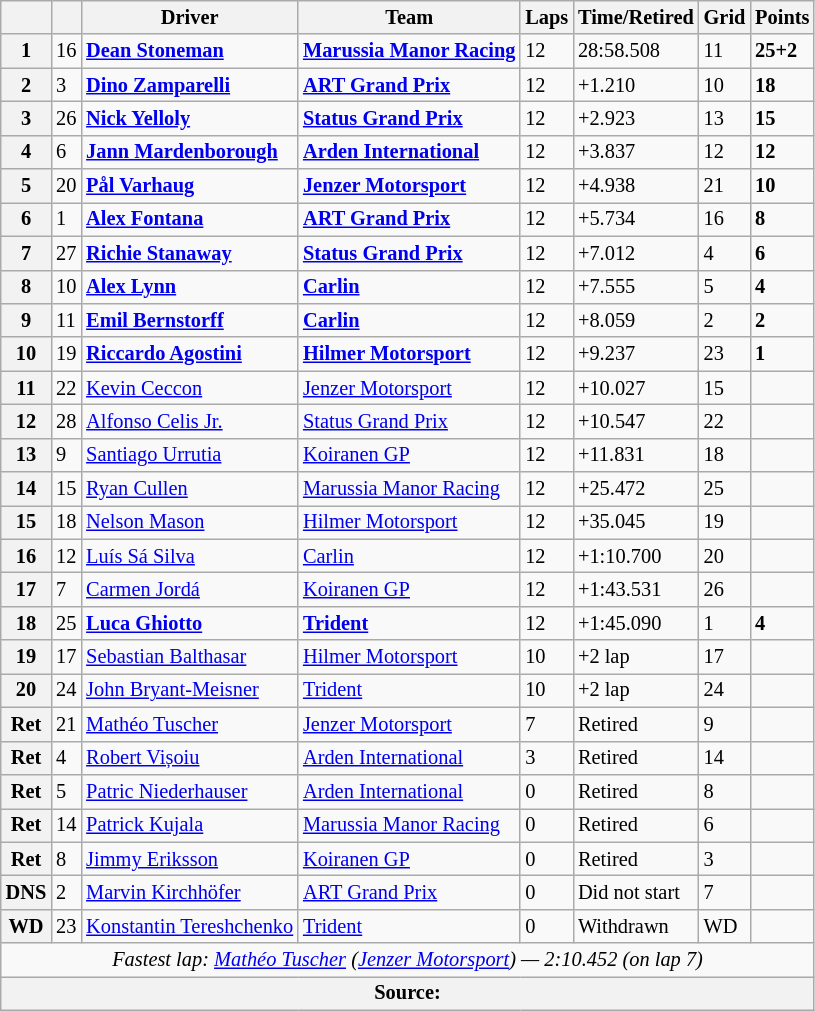<table class="wikitable" style="font-size:85%">
<tr>
<th></th>
<th></th>
<th>Driver</th>
<th>Team</th>
<th>Laps</th>
<th>Time/Retired</th>
<th>Grid</th>
<th>Points</th>
</tr>
<tr>
<th>1</th>
<td>16</td>
<td> <strong><a href='#'>Dean Stoneman</a></strong></td>
<td><strong><a href='#'>Marussia Manor Racing</a></strong></td>
<td>12</td>
<td>28:58.508</td>
<td>11</td>
<td><strong>25+2</strong></td>
</tr>
<tr>
<th>2</th>
<td>3</td>
<td> <strong><a href='#'>Dino Zamparelli</a></strong></td>
<td><strong><a href='#'>ART Grand Prix</a></strong></td>
<td>12</td>
<td>+1.210</td>
<td>10</td>
<td><strong>18</strong></td>
</tr>
<tr>
<th>3</th>
<td>26</td>
<td> <strong><a href='#'>Nick Yelloly</a></strong></td>
<td><strong><a href='#'>Status Grand Prix</a></strong></td>
<td>12</td>
<td>+2.923</td>
<td>13</td>
<td><strong>15</strong></td>
</tr>
<tr>
<th>4</th>
<td>6</td>
<td> <strong><a href='#'>Jann Mardenborough</a></strong></td>
<td><strong><a href='#'>Arden International</a></strong></td>
<td>12</td>
<td>+3.837</td>
<td>12</td>
<td><strong>12</strong></td>
</tr>
<tr>
<th>5</th>
<td>20</td>
<td> <strong><a href='#'>Pål Varhaug</a></strong></td>
<td><strong><a href='#'>Jenzer Motorsport</a></strong></td>
<td>12</td>
<td>+4.938</td>
<td>21</td>
<td><strong>10</strong></td>
</tr>
<tr>
<th>6</th>
<td>1</td>
<td> <strong><a href='#'>Alex Fontana</a></strong></td>
<td><strong><a href='#'>ART Grand Prix</a></strong></td>
<td>12</td>
<td>+5.734</td>
<td>16</td>
<td><strong>8</strong></td>
</tr>
<tr>
<th>7</th>
<td>27</td>
<td> <strong><a href='#'>Richie Stanaway</a></strong></td>
<td><strong><a href='#'>Status Grand Prix</a></strong></td>
<td>12</td>
<td>+7.012</td>
<td>4</td>
<td><strong>6</strong></td>
</tr>
<tr>
<th>8</th>
<td>10</td>
<td> <strong><a href='#'>Alex Lynn</a></strong></td>
<td><strong><a href='#'>Carlin</a></strong></td>
<td>12</td>
<td>+7.555</td>
<td>5</td>
<td><strong>4</strong></td>
</tr>
<tr>
<th>9</th>
<td>11</td>
<td> <strong><a href='#'>Emil Bernstorff</a></strong></td>
<td><strong><a href='#'>Carlin</a></strong></td>
<td>12</td>
<td>+8.059</td>
<td>2</td>
<td><strong>2</strong></td>
</tr>
<tr>
<th>10</th>
<td>19</td>
<td> <strong><a href='#'>Riccardo Agostini</a></strong></td>
<td><strong><a href='#'>Hilmer Motorsport</a></strong></td>
<td>12</td>
<td>+9.237</td>
<td>23</td>
<td><strong>1</strong></td>
</tr>
<tr>
<th>11</th>
<td>22</td>
<td> <a href='#'>Kevin Ceccon</a></td>
<td><a href='#'>Jenzer Motorsport</a></td>
<td>12</td>
<td>+10.027</td>
<td>15</td>
<td></td>
</tr>
<tr>
<th>12</th>
<td>28</td>
<td> <a href='#'>Alfonso Celis Jr.</a></td>
<td><a href='#'>Status Grand Prix</a></td>
<td>12</td>
<td>+10.547</td>
<td>22</td>
<td></td>
</tr>
<tr>
<th>13</th>
<td>9</td>
<td> <a href='#'>Santiago Urrutia</a></td>
<td><a href='#'>Koiranen GP</a></td>
<td>12</td>
<td>+11.831</td>
<td>18</td>
<td></td>
</tr>
<tr>
<th>14</th>
<td>15</td>
<td> <a href='#'>Ryan Cullen</a></td>
<td><a href='#'>Marussia Manor Racing</a></td>
<td>12</td>
<td>+25.472</td>
<td>25</td>
<td></td>
</tr>
<tr>
<th>15</th>
<td>18</td>
<td> <a href='#'>Nelson Mason</a></td>
<td><a href='#'>Hilmer Motorsport</a></td>
<td>12</td>
<td>+35.045</td>
<td>19</td>
<td></td>
</tr>
<tr>
<th>16</th>
<td>12</td>
<td> <a href='#'>Luís Sá Silva</a></td>
<td><a href='#'>Carlin</a></td>
<td>12</td>
<td>+1:10.700</td>
<td>20</td>
<td></td>
</tr>
<tr>
<th>17</th>
<td>7</td>
<td> <a href='#'>Carmen Jordá</a></td>
<td><a href='#'>Koiranen GP</a></td>
<td>12</td>
<td>+1:43.531</td>
<td>26</td>
<td></td>
</tr>
<tr>
<th>18</th>
<td>25</td>
<td> <strong><a href='#'>Luca Ghiotto</a></strong></td>
<td><strong><a href='#'>Trident</a></strong></td>
<td>12</td>
<td>+1:45.090</td>
<td>1</td>
<td><strong>4</strong></td>
</tr>
<tr>
<th>19</th>
<td>17</td>
<td> <a href='#'>Sebastian Balthasar</a></td>
<td><a href='#'>Hilmer Motorsport</a></td>
<td>10</td>
<td>+2 lap</td>
<td>17</td>
<td></td>
</tr>
<tr>
<th>20</th>
<td>24</td>
<td> <a href='#'>John Bryant-Meisner</a></td>
<td><a href='#'>Trident</a></td>
<td>10</td>
<td>+2 lap</td>
<td>24</td>
<td></td>
</tr>
<tr>
<th>Ret</th>
<td>21</td>
<td> <a href='#'>Mathéo Tuscher</a></td>
<td><a href='#'>Jenzer Motorsport</a></td>
<td>7</td>
<td>Retired</td>
<td>9</td>
<td></td>
</tr>
<tr>
<th>Ret</th>
<td>4</td>
<td> <a href='#'>Robert Vișoiu</a></td>
<td><a href='#'>Arden International</a></td>
<td>3</td>
<td>Retired</td>
<td>14</td>
<td></td>
</tr>
<tr>
<th>Ret</th>
<td>5</td>
<td> <a href='#'>Patric Niederhauser</a></td>
<td><a href='#'>Arden International</a></td>
<td>0</td>
<td>Retired</td>
<td>8</td>
<td></td>
</tr>
<tr>
<th>Ret</th>
<td>14</td>
<td> <a href='#'>Patrick Kujala</a></td>
<td><a href='#'>Marussia Manor Racing</a></td>
<td>0</td>
<td>Retired</td>
<td>6</td>
<td></td>
</tr>
<tr>
<th>Ret</th>
<td>8</td>
<td> <a href='#'>Jimmy Eriksson</a></td>
<td><a href='#'>Koiranen GP</a></td>
<td>0</td>
<td>Retired</td>
<td>3</td>
<td></td>
</tr>
<tr>
<th>DNS</th>
<td>2</td>
<td> <a href='#'>Marvin Kirchhöfer</a></td>
<td><a href='#'>ART Grand Prix</a></td>
<td>0</td>
<td>Did not start</td>
<td>7</td>
<td></td>
</tr>
<tr>
<th>WD</th>
<td>23</td>
<td> <a href='#'>Konstantin Tereshchenko</a></td>
<td><a href='#'>Trident</a></td>
<td>0</td>
<td>Withdrawn</td>
<td>WD</td>
<td></td>
</tr>
<tr>
<td colspan="8" align="center"><em>Fastest lap: <a href='#'>Mathéo Tuscher</a> (<a href='#'>Jenzer Motorsport</a>) — 2:10.452 (on lap 7)</em></td>
</tr>
<tr>
<th colspan="8">Source:</th>
</tr>
</table>
